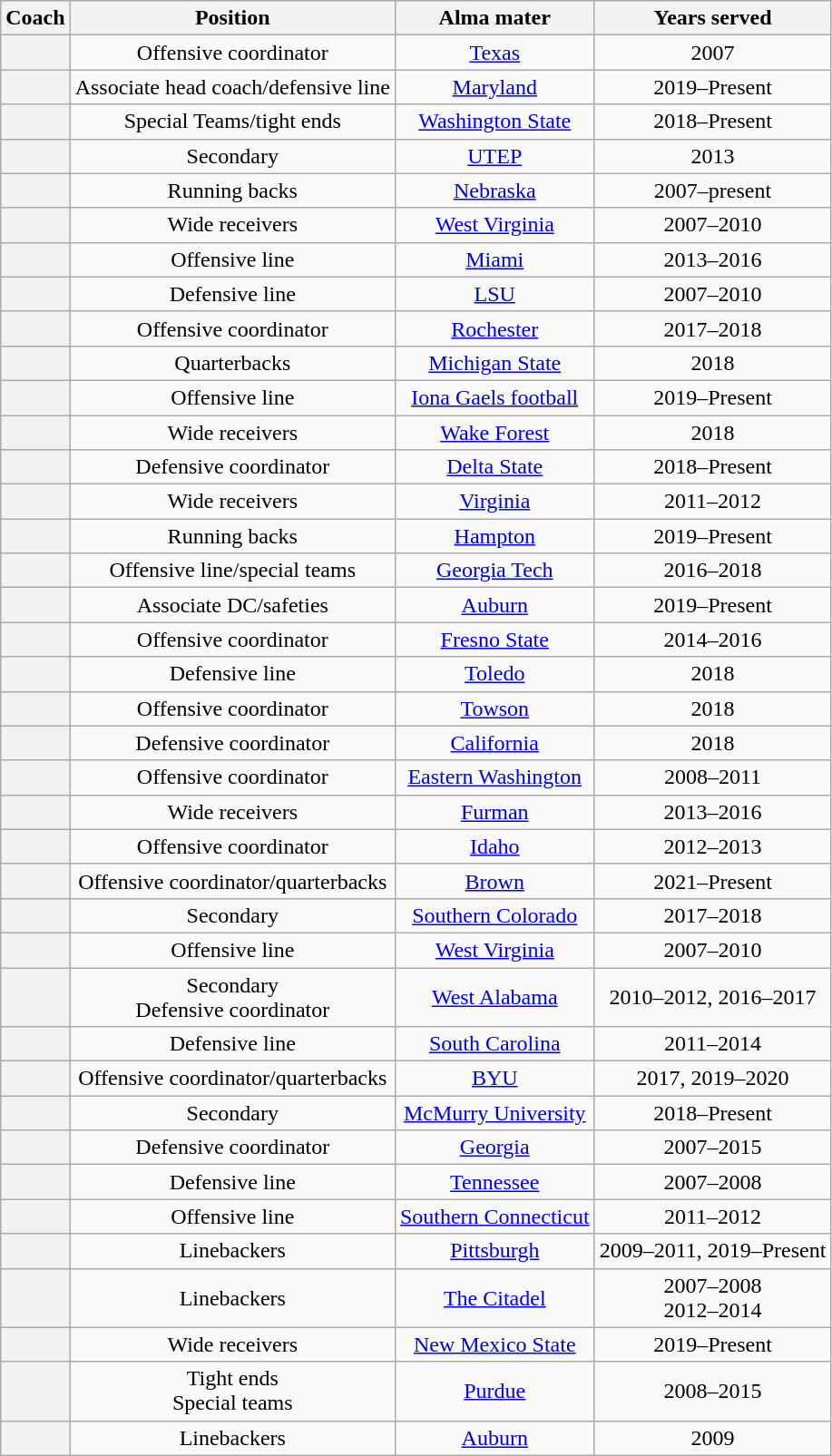<table class="wikitable sortable" style="text-align:center">
<tr>
<th scope="col">Coach</th>
<th scope="col">Position</th>
<th scope="col">Alma mater</th>
<th scope="col">Years served</th>
</tr>
<tr>
<th scope="row"></th>
<td>Offensive coordinator</td>
<td><a href='#'>Texas</a></td>
<td>2007</td>
</tr>
<tr>
<th scope="row"><br></th>
<td>Associate head coach/defensive line</td>
<td><a href='#'>Maryland</a></td>
<td>2019–Present</td>
</tr>
<tr>
<th scope="row"><br></th>
<td>Special Teams/tight ends</td>
<td><a href='#'>Washington State</a></td>
<td>2018–Present</td>
</tr>
<tr>
<th scope="row"></th>
<td>Secondary</td>
<td><a href='#'>UTEP</a></td>
<td>2013</td>
</tr>
<tr>
<th scope="row"></th>
<td>Running backs</td>
<td><a href='#'>Nebraska</a></td>
<td>2007–present</td>
</tr>
<tr>
<th scope="row"></th>
<td>Wide receivers</td>
<td><a href='#'>West Virginia</a></td>
<td>2007–2010</td>
</tr>
<tr>
<th scope="row"></th>
<td>Offensive line</td>
<td><a href='#'>Miami</a></td>
<td>2013–2016</td>
</tr>
<tr>
<th scope="row"></th>
<td>Defensive line</td>
<td><a href='#'>LSU</a></td>
<td>2007–2010</td>
</tr>
<tr>
<th Scope="row"></th>
<td>Offensive coordinator</td>
<td><a href='#'>Rochester</a></td>
<td>2017–2018</td>
</tr>
<tr>
<th scope="row"><br></th>
<td>Quarterbacks</td>
<td><a href='#'>Michigan State</a></td>
<td>2018</td>
</tr>
<tr>
<th scope="row"><br></th>
<td>Offensive line</td>
<td><a href='#'>Iona Gaels football</a></td>
<td>2019–Present</td>
</tr>
<tr>
<th scope="row"><br></th>
<td>Wide receivers</td>
<td><a href='#'>Wake Forest</a></td>
<td>2018</td>
</tr>
<tr>
<th scope="row"><br></th>
<td>Defensive coordinator</td>
<td><a href='#'>Delta State</a></td>
<td>2018–Present</td>
</tr>
<tr>
<th scope="row"></th>
<td>Wide receivers</td>
<td><a href='#'>Virginia</a></td>
<td>2011–2012</td>
</tr>
<tr>
<th scope="row"><br></th>
<td>Running backs</td>
<td><a href='#'>Hampton</a></td>
<td>2019–Present</td>
</tr>
<tr>
<th scope="row"><br></th>
<td>Offensive line/special teams</td>
<td><a href='#'>Georgia Tech</a></td>
<td>2016–2018</td>
</tr>
<tr>
<th scope="row"><br></th>
<td>Associate DC/safeties</td>
<td><a href='#'>Auburn</a></td>
<td>2019–Present</td>
</tr>
<tr>
<th scope="row"></th>
<td>Offensive coordinator</td>
<td><a href='#'>Fresno State</a></td>
<td>2014–2016</td>
</tr>
<tr>
<th scope="row"><br></th>
<td>Defensive line</td>
<td><a href='#'>Toledo</a></td>
<td>2018</td>
</tr>
<tr>
<th scope="row"><br></th>
<td>Offensive coordinator</td>
<td><a href='#'>Towson</a></td>
<td>2018</td>
</tr>
<tr>
<th scope="row"><br></th>
<td>Defensive coordinator</td>
<td><a href='#'>California</a></td>
<td>2018</td>
</tr>
<tr>
<th scope="row"></th>
<td>Offensive coordinator</td>
<td><a href='#'>Eastern Washington</a></td>
<td>2008–2011</td>
</tr>
<tr>
<th scope="row"></th>
<td>Wide receivers</td>
<td><a href='#'>Furman</a></td>
<td>2013–2016</td>
</tr>
<tr>
<th scope="row"></th>
<td>Offensive coordinator</td>
<td><a href='#'>Idaho</a></td>
<td>2012–2013</td>
</tr>
<tr>
<th scope="row"></th>
<td>Offensive coordinator/quarterbacks</td>
<td><a href='#'>Brown</a></td>
<td>2021–Present</td>
</tr>
<tr>
<th scope="row"><br></th>
<td>Secondary</td>
<td><a href='#'>Southern Colorado</a></td>
<td>2017–2018</td>
</tr>
<tr>
<th scope="row"></th>
<td>Offensive line</td>
<td><a href='#'>West Virginia</a></td>
<td>2007–2010</td>
</tr>
<tr>
<th scope="row"></th>
<td>Secondary<br>Defensive coordinator</td>
<td><a href='#'>West Alabama</a></td>
<td>2010–2012, 2016–2017</td>
</tr>
<tr>
<th scope="row"></th>
<td>Defensive line</td>
<td><a href='#'>South Carolina</a></td>
<td>2011–2014</td>
</tr>
<tr>
<th scope="row"></th>
<td>Offensive coordinator/quarterbacks</td>
<td><a href='#'>BYU</a></td>
<td>2017, 2019–2020</td>
</tr>
<tr>
<th scope="row"><br></th>
<td>Secondary</td>
<td><a href='#'>McMurry University</a></td>
<td>2018–Present</td>
</tr>
<tr>
<th scope="row"></th>
<td>Defensive coordinator</td>
<td><a href='#'>Georgia</a></td>
<td>2007–2015</td>
</tr>
<tr>
<th scope="row"></th>
<td>Defensive line</td>
<td><a href='#'>Tennessee</a></td>
<td>2007–2008</td>
</tr>
<tr>
<th scope="row"></th>
<td>Offensive line</td>
<td><a href='#'>Southern Connecticut</a></td>
<td>2011–2012</td>
</tr>
<tr>
<th scope="row"></th>
<td>Linebackers</td>
<td><a href='#'>Pittsburgh</a></td>
<td>2009–2011, 2019–Present</td>
</tr>
<tr>
<th scope="row"></th>
<td>Linebackers</td>
<td><a href='#'>The Citadel</a></td>
<td>2007–2008<br>2012–2014</td>
</tr>
<tr>
<th scope="row"><br></th>
<td>Wide receivers</td>
<td><a href='#'>New Mexico State</a></td>
<td>2019–Present</td>
</tr>
<tr>
<th scope="row"></th>
<td>Tight ends<br>Special teams</td>
<td><a href='#'>Purdue</a></td>
<td>2008–2015</td>
</tr>
<tr>
<th scope="row"></th>
<td>Linebackers</td>
<td><a href='#'>Auburn</a></td>
<td>2009</td>
</tr>
</table>
